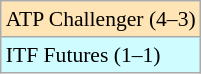<table class=wikitable style=font-size:90%>
<tr bgcolor=moccasin>
<td>ATP Challenger (4–3)</td>
</tr>
<tr bgcolor=cffcff>
<td>ITF Futures (1–1)</td>
</tr>
</table>
